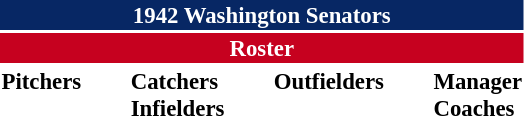<table class="toccolours" style="font-size: 95%;">
<tr>
<th colspan="10" style="background-color: #072764; color: white; text-align: center;">1942 Washington Senators</th>
</tr>
<tr>
<td colspan="10" style="background-color: #c6011f; color: white; text-align: center;"><strong>Roster</strong></td>
</tr>
<tr>
<td valign="top"><strong>Pitchers</strong><br>














</td>
<td width="25px"></td>
<td valign="top"><strong>Catchers</strong><br>

<strong>Infielders</strong>









</td>
<td width="25px"></td>
<td valign="top"><strong>Outfielders</strong><br>






</td>
<td width="25px"></td>
<td valign="top"><strong>Manager</strong><br>
<strong>Coaches</strong>




</td>
</tr>
<tr>
</tr>
</table>
